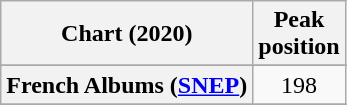<table class="wikitable sortable plainrowheaders" style="text-align:center">
<tr>
<th scope="col">Chart (2020)</th>
<th scope="col">Peak<br>position</th>
</tr>
<tr>
</tr>
<tr>
<th scope="row">French Albums (<a href='#'>SNEP</a>)</th>
<td>198</td>
</tr>
<tr>
</tr>
<tr>
</tr>
<tr>
</tr>
</table>
